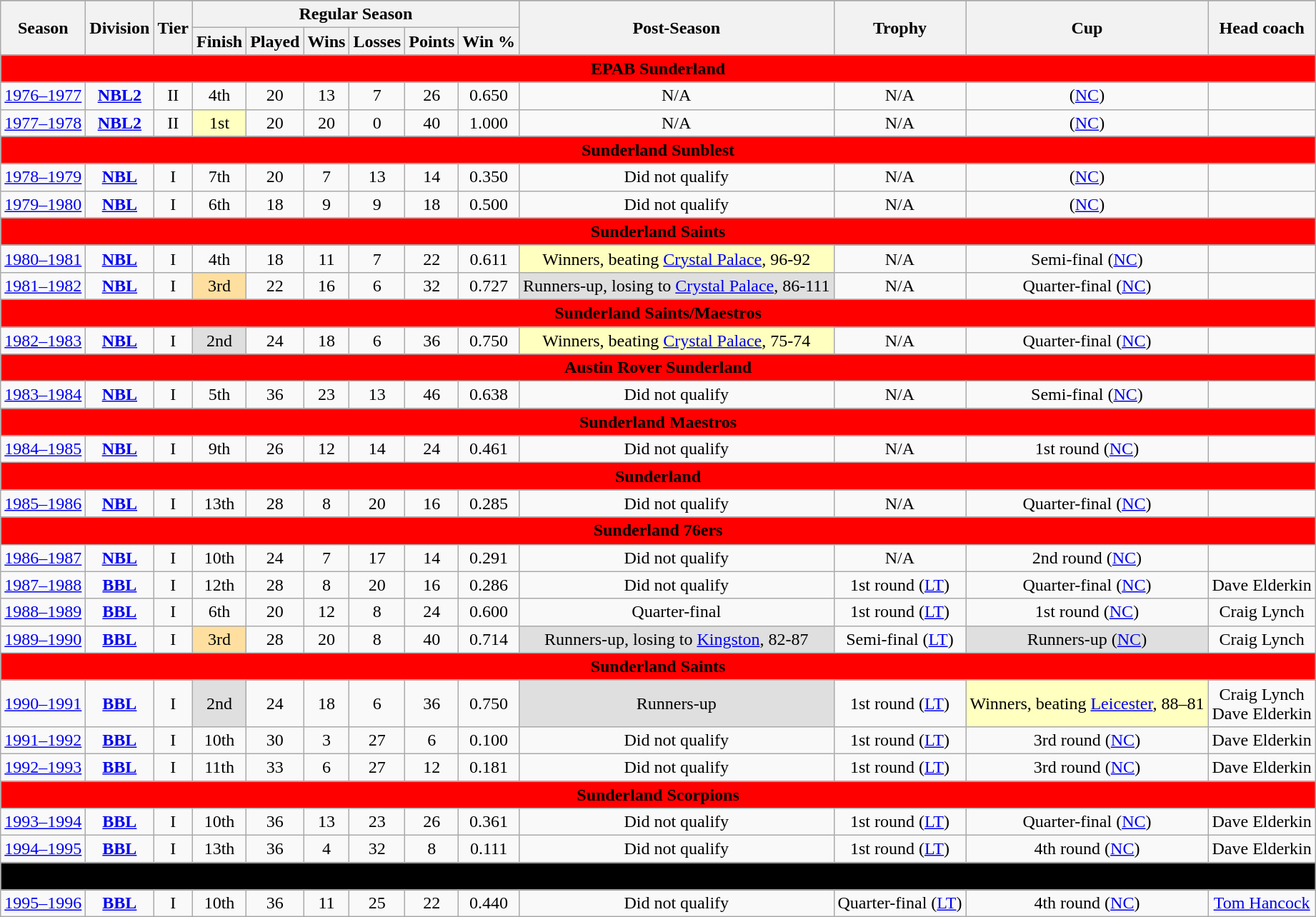<table class="wikitable mw-collapsible mw-collapsed";>
<tr>
</tr>
<tr bgcolor="#efefef">
<th rowspan="2">Season</th>
<th rowspan="2">Division</th>
<th rowspan="2">Tier</th>
<th colspan="6">Regular Season</th>
<th rowspan="2">Post-Season</th>
<th rowspan="2">Trophy</th>
<th rowspan="2">Cup</th>
<th rowspan="2">Head coach</th>
</tr>
<tr>
<th>Finish</th>
<th>Played</th>
<th>Wins</th>
<th>Losses</th>
<th>Points</th>
<th>Win %</th>
</tr>
<tr>
<td colspan="13" align="center" bgcolor="#ff0000"><span><strong>EPAB Sunderland</strong></span></td>
</tr>
<tr>
<td style="text-align:center;"><a href='#'>1976–1977</a></td>
<td style="text-align:center;"><strong><a href='#'>NBL2</a></strong></td>
<td style="text-align:center;">II</td>
<td style="text-align:center;">4th</td>
<td style="text-align:center;">20</td>
<td style="text-align:center;">13</td>
<td style="text-align:center;">7</td>
<td style="text-align:center;">26</td>
<td style="text-align:center;">0.650</td>
<td style="text-align:center;">N/A</td>
<td style="text-align:center;">N/A</td>
<td style="text-align:center;">(<a href='#'>NC</a>)</td>
<td style="text-align:center;"></td>
</tr>
<tr>
<td style="text-align:center;"><a href='#'>1977–1978</a></td>
<td style="text-align:center;"><strong><a href='#'>NBL2</a></strong></td>
<td style="text-align:center;">II</td>
<td style="text-align:center;" bgcolor=#FFFFBF>1st</td>
<td style="text-align:center;">20</td>
<td style="text-align:center;">20</td>
<td style="text-align:center;">0</td>
<td style="text-align:center;">40</td>
<td style="text-align:center;">1.000</td>
<td style="text-align:center;">N/A</td>
<td style="text-align:center;">N/A</td>
<td style="text-align:center;">(<a href='#'>NC</a>)</td>
<td style="text-align:center;"></td>
</tr>
<tr>
</tr>
<tr>
<td colspan="13" align="center" bgcolor="#ff0000"><span><strong>Sunderland Sunblest</strong></span></td>
</tr>
<tr>
<td style="text-align:center;"><a href='#'>1978–1979</a></td>
<td style="text-align:center;"><strong><a href='#'>NBL</a></strong></td>
<td style="text-align:center;">I</td>
<td style="text-align:center;">7th</td>
<td style="text-align:center;">20</td>
<td style="text-align:center;">7</td>
<td style="text-align:center;">13</td>
<td style="text-align:center;">14</td>
<td style="text-align:center;">0.350</td>
<td style="text-align:center;">Did not qualify</td>
<td style="text-align:center;">N/A</td>
<td style="text-align:center;">(<a href='#'>NC</a>)</td>
<td style="text-align:center;"></td>
</tr>
<tr>
<td style="text-align:center;"><a href='#'>1979–1980</a></td>
<td style="text-align:center;"><strong><a href='#'>NBL</a></strong></td>
<td style="text-align:center;">I</td>
<td style="text-align:center;">6th</td>
<td style="text-align:center;">18</td>
<td style="text-align:center;">9</td>
<td style="text-align:center;">9</td>
<td style="text-align:center;">18</td>
<td style="text-align:center;">0.500</td>
<td style="text-align:center;">Did not qualify</td>
<td style="text-align:center;">N/A</td>
<td style="text-align:center;">(<a href='#'>NC</a>)</td>
<td style="text-align:center;"></td>
</tr>
<tr>
</tr>
<tr>
<td colspan="13" align="center" bgcolor="#ff0000"><span><strong>Sunderland Saints</strong></span></td>
</tr>
<tr>
<td style="text-align:center;"><a href='#'>1980–1981</a></td>
<td style="text-align:center;"><strong><a href='#'>NBL</a></strong></td>
<td style="text-align:center;">I</td>
<td style="text-align:center;">4th</td>
<td style="text-align:center;">18</td>
<td style="text-align:center;">11</td>
<td style="text-align:center;">7</td>
<td style="text-align:center;">22</td>
<td style="text-align:center;">0.611</td>
<td style="text-align:center;" bgcolor=#FFFFBF>Winners, beating <a href='#'>Crystal Palace</a>, 96-92</td>
<td style="text-align:center;">N/A</td>
<td style="text-align:center;">Semi-final (<a href='#'>NC</a>)</td>
<td style="text-align:center;"></td>
</tr>
<tr>
<td style="text-align:center;"><a href='#'>1981–1982</a></td>
<td style="text-align:center;"><strong><a href='#'>NBL</a></strong></td>
<td style="text-align:center;">I</td>
<td style="text-align:center;" bgcolor=#FFDF9F>3rd</td>
<td style="text-align:center;">22</td>
<td style="text-align:center;">16</td>
<td style="text-align:center;">6</td>
<td style="text-align:center;">32</td>
<td style="text-align:center;">0.727</td>
<td style="text-align:center;" bgcolor=#DFDFDF>Runners-up, losing to <a href='#'>Crystal Palace</a>, 86-111</td>
<td style="text-align:center;">N/A</td>
<td style="text-align:center;">Quarter-final (<a href='#'>NC</a>)</td>
<td style="text-align:center;"></td>
</tr>
<tr>
</tr>
<tr>
<td colspan="13" align="center" bgcolor="#ff0000"><span><strong>Sunderland Saints/Maestros</strong></span></td>
</tr>
<tr>
<td style="text-align:center;"><a href='#'>1982–1983</a></td>
<td style="text-align:center;"><strong><a href='#'>NBL</a></strong></td>
<td style="text-align:center;">I</td>
<td style="text-align:center;" bgcolor=#DFDFDF>2nd</td>
<td style="text-align:center;">24</td>
<td style="text-align:center;">18</td>
<td style="text-align:center;">6</td>
<td style="text-align:center;">36</td>
<td style="text-align:center;">0.750</td>
<td style="text-align:center;" bgcolor=#FFFFBF>Winners, beating <a href='#'>Crystal Palace</a>, 75-74</td>
<td style="text-align:center;">N/A</td>
<td style="text-align:center;">Quarter-final (<a href='#'>NC</a>)</td>
<td style="text-align:center;"></td>
</tr>
<tr>
</tr>
<tr>
<td colspan="13" align="center" bgcolor="#ff0000"><span><strong>Austin Rover Sunderland</strong></span></td>
</tr>
<tr>
<td style="text-align:center;"><a href='#'>1983–1984</a></td>
<td style="text-align:center;"><strong><a href='#'>NBL</a></strong></td>
<td style="text-align:center;">I</td>
<td style="text-align:center;">5th</td>
<td style="text-align:center;">36</td>
<td style="text-align:center;">23</td>
<td style="text-align:center;">13</td>
<td style="text-align:center;">46</td>
<td style="text-align:center;">0.638</td>
<td style="text-align:center;">Did not qualify</td>
<td style="text-align:center;">N/A</td>
<td style="text-align:center;">Semi-final (<a href='#'>NC</a>)</td>
<td style="text-align:center;"></td>
</tr>
<tr>
<td colspan="13" align="center" bgcolor="#ff0000"><span><strong>Sunderland Maestros</strong></span></td>
</tr>
<tr>
<td style="text-align:center;"><a href='#'>1984–1985</a></td>
<td style="text-align:center;"><strong><a href='#'>NBL</a></strong></td>
<td style="text-align:center;">I</td>
<td style="text-align:center;">9th</td>
<td style="text-align:center;">26</td>
<td style="text-align:center;">12</td>
<td style="text-align:center;">14</td>
<td style="text-align:center;">24</td>
<td style="text-align:center;">0.461</td>
<td style="text-align:center;">Did not qualify</td>
<td style="text-align:center;">N/A</td>
<td style="text-align:center;">1st round (<a href='#'>NC</a>)</td>
<td style="text-align:center;"></td>
</tr>
<tr>
<td colspan="13" align="center" bgcolor="#ff0000"><span><strong>Sunderland</strong></span></td>
</tr>
<tr>
<td style="text-align:center;"><a href='#'>1985–1986</a></td>
<td style="text-align:center;"><strong><a href='#'>NBL</a></strong></td>
<td style="text-align:center;">I</td>
<td style="text-align:center;">13th</td>
<td style="text-align:center;">28</td>
<td style="text-align:center;">8</td>
<td style="text-align:center;">20</td>
<td style="text-align:center;">16</td>
<td style="text-align:center;">0.285</td>
<td style="text-align:center;">Did not qualify</td>
<td style="text-align:center;">N/A</td>
<td style="text-align:center;">Quarter-final (<a href='#'>NC</a>)</td>
<td style="text-align:center;"></td>
</tr>
<tr>
<td colspan="13" align="center" bgcolor="#ff0000"><span><strong>Sunderland 76ers</strong></span></td>
</tr>
<tr>
<td style="text-align:center;"><a href='#'>1986–1987</a></td>
<td style="text-align:center;"><strong><a href='#'>NBL</a></strong></td>
<td style="text-align:center;">I</td>
<td style="text-align:center;">10th</td>
<td style="text-align:center;">24</td>
<td style="text-align:center;">7</td>
<td style="text-align:center;">17</td>
<td style="text-align:center;">14</td>
<td style="text-align:center;">0.291</td>
<td style="text-align:center;">Did not qualify</td>
<td style="text-align:center;">N/A</td>
<td style="text-align:center;">2nd round (<a href='#'>NC</a>)</td>
<td style="text-align:center;"></td>
</tr>
<tr>
<td style="text-align:center;"><a href='#'>1987–1988</a></td>
<td style="text-align:center;"><strong><a href='#'>BBL</a></strong></td>
<td style="text-align:center;">I</td>
<td style="text-align:center;">12th</td>
<td style="text-align:center;">28</td>
<td style="text-align:center;">8</td>
<td style="text-align:center;">20</td>
<td style="text-align:center;">16</td>
<td style="text-align:center;">0.286</td>
<td style="text-align:center;">Did not qualify</td>
<td style="text-align:center;">1st round (<a href='#'>LT</a>)</td>
<td style="text-align:center;">Quarter-final (<a href='#'>NC</a>)</td>
<td style="text-align:center;">Dave Elderkin</td>
</tr>
<tr>
<td style="text-align:center;"><a href='#'>1988–1989</a></td>
<td style="text-align:center;"><strong><a href='#'>BBL</a></strong></td>
<td style="text-align:center;">I</td>
<td style="text-align:center;">6th</td>
<td style="text-align:center;">20</td>
<td style="text-align:center;">12</td>
<td style="text-align:center;">8</td>
<td style="text-align:center;">24</td>
<td style="text-align:center;">0.600</td>
<td style="text-align:center;">Quarter-final</td>
<td style="text-align:center;">1st round (<a href='#'>LT</a>)</td>
<td style="text-align:center;">1st round (<a href='#'>NC</a>)</td>
<td style="text-align:center;">Craig Lynch</td>
</tr>
<tr>
<td style="text-align:center;"><a href='#'>1989–1990</a></td>
<td style="text-align:center;"><strong><a href='#'>BBL</a></strong></td>
<td style="text-align:center;">I</td>
<td style="text-align:center;" bgcolor=#FFDF9F>3rd</td>
<td style="text-align:center;">28</td>
<td style="text-align:center;">20</td>
<td style="text-align:center;">8</td>
<td style="text-align:center;">40</td>
<td style="text-align:center;">0.714</td>
<td style="text-align:center;" bgcolor=#DFDFDF>Runners-up, losing to <a href='#'>Kingston</a>, 82-87</td>
<td style="text-align:center;">Semi-final (<a href='#'>LT</a>)</td>
<td style="text-align:center;" bgcolor=#DFDFDF>Runners-up (<a href='#'>NC</a>)</td>
<td style="text-align:center;">Craig Lynch</td>
</tr>
<tr>
<td colspan="13" align="center" bgcolor="#ff0000"><span><strong>Sunderland Saints</strong></span></td>
</tr>
<tr>
<td style="text-align:center;"><a href='#'>1990–1991</a></td>
<td style="text-align:center;"><strong><a href='#'>BBL</a></strong></td>
<td style="text-align:center;">I</td>
<td style="text-align:center;" bgcolor=#DFDFDF>2nd</td>
<td style="text-align:center;">24</td>
<td style="text-align:center;">18</td>
<td style="text-align:center;">6</td>
<td style="text-align:center;">36</td>
<td style="text-align:center;">0.750</td>
<td style="text-align:center;" bgcolor=#DFDFDF>Runners-up</td>
<td style="text-align:center;">1st round (<a href='#'>LT</a>)</td>
<td style="text-align:center;" bgcolor=#FFFFBF>Winners, beating <a href='#'>Leicester</a>, 88–81</td>
<td style="text-align:center;">Craig Lynch <br> Dave Elderkin</td>
</tr>
<tr>
<td style="text-align:center;"><a href='#'>1991–1992</a></td>
<td style="text-align:center;"><strong><a href='#'>BBL</a></strong></td>
<td style="text-align:center;">I</td>
<td style="text-align:center;">10th</td>
<td style="text-align:center;">30</td>
<td style="text-align:center;">3</td>
<td style="text-align:center;">27</td>
<td style="text-align:center;">6</td>
<td style="text-align:center;">0.100</td>
<td style="text-align:center;">Did not qualify</td>
<td style="text-align:center;">1st round (<a href='#'>LT</a>)</td>
<td style="text-align:center;">3rd round (<a href='#'>NC</a>)</td>
<td style="text-align:center;">Dave Elderkin</td>
</tr>
<tr>
<td style="text-align:center;"><a href='#'>1992–1993</a></td>
<td style="text-align:center;"><strong><a href='#'>BBL</a></strong></td>
<td style="text-align:center;">I</td>
<td style="text-align:center;">11th</td>
<td style="text-align:center;">33</td>
<td style="text-align:center;">6</td>
<td style="text-align:center;">27</td>
<td style="text-align:center;">12</td>
<td style="text-align:center;">0.181</td>
<td style="text-align:center;">Did not qualify</td>
<td style="text-align:center;">1st round (<a href='#'>LT</a>)</td>
<td style="text-align:center;">3rd round (<a href='#'>NC</a>)</td>
<td style="text-align:center;">Dave Elderkin</td>
</tr>
<tr>
<td colspan="13" align="center" bgcolor="#ff0000"><span><strong>Sunderland Scorpions</strong></span></td>
</tr>
<tr>
<td style="text-align:center;"><a href='#'>1993–1994</a></td>
<td style="text-align:center;"><strong><a href='#'>BBL</a></strong></td>
<td style="text-align:center;">I</td>
<td style="text-align:center;">10th</td>
<td style="text-align:center;">36</td>
<td style="text-align:center;">13</td>
<td style="text-align:center;">23</td>
<td style="text-align:center;">26</td>
<td style="text-align:center;">0.361</td>
<td style="text-align:center;">Did not qualify</td>
<td style="text-align:center;">1st round (<a href='#'>LT</a>)</td>
<td style="text-align:center;">Quarter-final (<a href='#'>NC</a>)</td>
<td style="text-align:center;">Dave Elderkin</td>
</tr>
<tr>
<td style="text-align:center;"><a href='#'>1994–1995</a></td>
<td style="text-align:center;"><strong><a href='#'>BBL</a></strong></td>
<td style="text-align:center;">I</td>
<td style="text-align:center;">13th</td>
<td style="text-align:center;">36</td>
<td style="text-align:center;">4</td>
<td style="text-align:center;">32</td>
<td style="text-align:center;">8</td>
<td style="text-align:center;">0.111</td>
<td style="text-align:center;">Did not qualify</td>
<td style="text-align:center;">1st round (<a href='#'>LT</a>)</td>
<td style="text-align:center;">4th round (<a href='#'>NC</a>)</td>
<td style="text-align:center;">Dave Elderkin</td>
</tr>
<tr>
<td colspan="13" align="center" bgcolor="#000000"><span><strong>Newcastle Comets</strong></span></td>
</tr>
<tr>
<td style="text-align:center;"><a href='#'>1995–1996</a></td>
<td style="text-align:center;"><strong><a href='#'>BBL</a></strong></td>
<td style="text-align:center;">I</td>
<td style="text-align:center;">10th</td>
<td style="text-align:center;">36</td>
<td style="text-align:center;">11</td>
<td style="text-align:center;">25</td>
<td style="text-align:center;">22</td>
<td style="text-align:center;">0.440</td>
<td style="text-align:center;">Did not qualify</td>
<td style="text-align:center;">Quarter-final (<a href='#'>LT</a>)</td>
<td style="text-align:center;">4th round (<a href='#'>NC</a>)</td>
<td style="text-align:center;"><a href='#'>Tom Hancock</a></td>
</tr>
</table>
